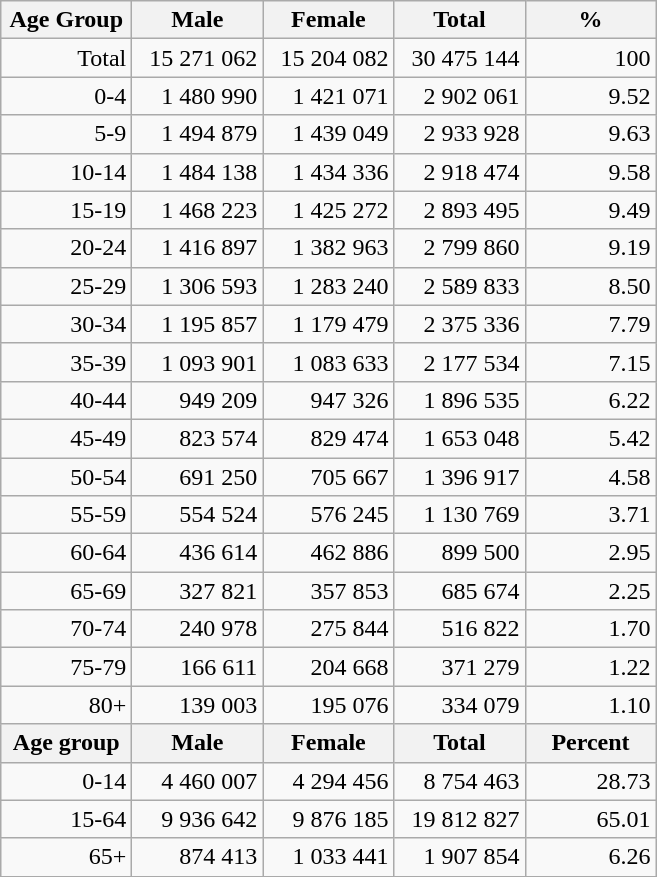<table class="wikitable">
<tr>
<th width="80pt">Age Group</th>
<th width="80pt">Male</th>
<th width="80pt">Female</th>
<th width="80pt">Total</th>
<th width="80pt">%</th>
</tr>
<tr>
<td align="right">Total</td>
<td align="right">15 271 062</td>
<td align="right">15 204 082</td>
<td align="right">30 475 144</td>
<td align="right">100</td>
</tr>
<tr>
<td align="right">0-4</td>
<td align="right">1 480 990</td>
<td align="right">1 421 071</td>
<td align="right">2 902 061</td>
<td align="right">9.52</td>
</tr>
<tr>
<td align="right">5-9</td>
<td align="right">1 494 879</td>
<td align="right">1 439 049</td>
<td align="right">2 933 928</td>
<td align="right">9.63</td>
</tr>
<tr>
<td align="right">10-14</td>
<td align="right">1 484 138</td>
<td align="right">1 434 336</td>
<td align="right">2 918 474</td>
<td align="right">9.58</td>
</tr>
<tr>
<td align="right">15-19</td>
<td align="right">1 468 223</td>
<td align="right">1 425 272</td>
<td align="right">2 893 495</td>
<td align="right">9.49</td>
</tr>
<tr>
<td align="right">20-24</td>
<td align="right">1 416 897</td>
<td align="right">1 382 963</td>
<td align="right">2 799 860</td>
<td align="right">9.19</td>
</tr>
<tr>
<td align="right">25-29</td>
<td align="right">1 306 593</td>
<td align="right">1 283 240</td>
<td align="right">2 589 833</td>
<td align="right">8.50</td>
</tr>
<tr>
<td align="right">30-34</td>
<td align="right">1 195 857</td>
<td align="right">1 179 479</td>
<td align="right">2 375 336</td>
<td align="right">7.79</td>
</tr>
<tr>
<td align="right">35-39</td>
<td align="right">1 093 901</td>
<td align="right">1 083 633</td>
<td align="right">2 177 534</td>
<td align="right">7.15</td>
</tr>
<tr>
<td align="right">40-44</td>
<td align="right">949 209</td>
<td align="right">947 326</td>
<td align="right">1 896 535</td>
<td align="right">6.22</td>
</tr>
<tr>
<td align="right">45-49</td>
<td align="right">823 574</td>
<td align="right">829 474</td>
<td align="right">1 653 048</td>
<td align="right">5.42</td>
</tr>
<tr>
<td align="right">50-54</td>
<td align="right">691 250</td>
<td align="right">705 667</td>
<td align="right">1 396 917</td>
<td align="right">4.58</td>
</tr>
<tr>
<td align="right">55-59</td>
<td align="right">554 524</td>
<td align="right">576 245</td>
<td align="right">1 130 769</td>
<td align="right">3.71</td>
</tr>
<tr>
<td align="right">60-64</td>
<td align="right">436 614</td>
<td align="right">462 886</td>
<td align="right">899 500</td>
<td align="right">2.95</td>
</tr>
<tr>
<td align="right">65-69</td>
<td align="right">327 821</td>
<td align="right">357 853</td>
<td align="right">685 674</td>
<td align="right">2.25</td>
</tr>
<tr>
<td align="right">70-74</td>
<td align="right">240 978</td>
<td align="right">275 844</td>
<td align="right">516 822</td>
<td align="right">1.70</td>
</tr>
<tr>
<td align="right">75-79</td>
<td align="right">166 611</td>
<td align="right">204 668</td>
<td align="right">371 279</td>
<td align="right">1.22</td>
</tr>
<tr>
<td align="right">80+</td>
<td align="right">139 003</td>
<td align="right">195 076</td>
<td align="right">334 079</td>
<td align="right">1.10</td>
</tr>
<tr>
<th width="50">Age group</th>
<th width="80pt">Male</th>
<th width="80">Female</th>
<th width="80">Total</th>
<th width="50">Percent</th>
</tr>
<tr>
<td align="right">0-14</td>
<td align="right">4 460 007</td>
<td align="right">4 294 456</td>
<td align="right">8 754 463</td>
<td align="right">28.73</td>
</tr>
<tr>
<td align="right">15-64</td>
<td align="right">9 936 642</td>
<td align="right">9 876 185</td>
<td align="right">19 812 827</td>
<td align="right">65.01</td>
</tr>
<tr>
<td align="right">65+</td>
<td align="right">874 413</td>
<td align="right">1 033 441</td>
<td align="right">1 907 854</td>
<td align="right">6.26</td>
</tr>
<tr>
</tr>
</table>
